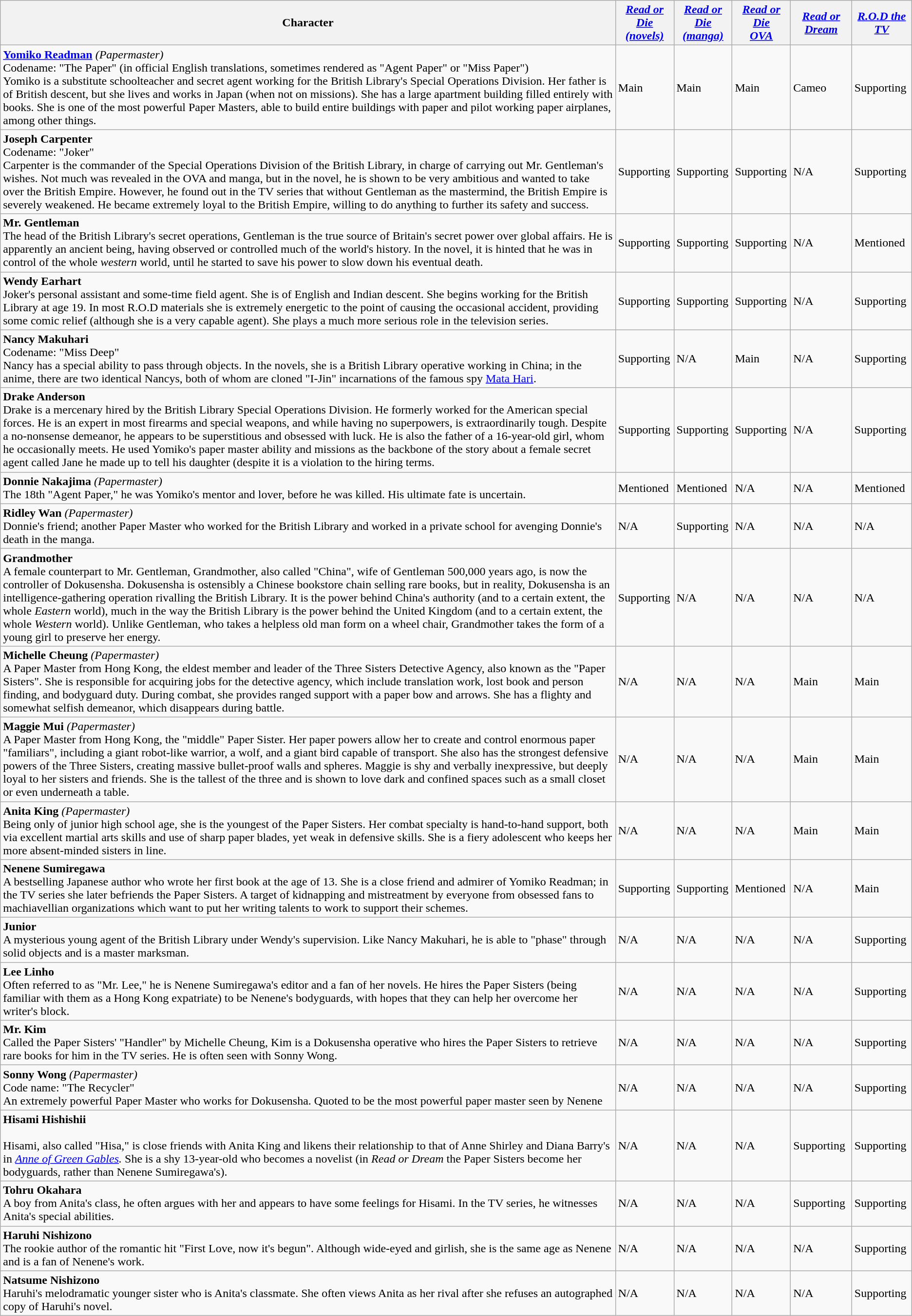<table class="wikitable">
<tr>
<th>Character</th>
<th><em><a href='#'>Read or Die<br>(novels)</a></em></th>
<th><em><a href='#'>Read or Die<br>(manga)</a></em></th>
<th><em><a href='#'>Read or Die<br>OVA</a></em></th>
<th><em><a href='#'>Read or Dream</a></em></th>
<th><em><a href='#'>R.O.D the TV</a></em></th>
</tr>
<tr>
<td><strong><a href='#'>Yomiko Readman</a></strong> <em>(Papermaster)</em><br>Codename: "The Paper" (in official English translations, sometimes rendered as "Agent Paper" or "Miss Paper")<br>Yomiko is a substitute schoolteacher and secret agent working for the British Library's Special Operations Division. Her father is of British descent, but she lives and works in Japan (when not on missions). She has a large apartment building filled entirely with books. She is one of the most powerful Paper Masters, able to build entire buildings with paper and pilot working paper airplanes, among other things.</td>
<td>Main</td>
<td>Main</td>
<td>Main</td>
<td>Cameo</td>
<td>Supporting</td>
</tr>
<tr>
<td><strong>Joseph Carpenter</strong><br>Codename: "Joker"<br>Carpenter is the commander of the Special Operations Division of the British Library, in charge of carrying out Mr. Gentleman's wishes. Not much was revealed in the OVA and manga, but in the novel, he is shown to be very ambitious and wanted to take over the British Empire.  However, he found out in the TV series that without Gentleman as the mastermind, the British Empire is severely weakened.  He became extremely loyal to the British Empire, willing to do anything to further its safety and success.</td>
<td>Supporting</td>
<td>Supporting</td>
<td>Supporting</td>
<td>N/A</td>
<td>Supporting</td>
</tr>
<tr>
<td><strong>Mr. Gentleman</strong><br>The head of the British Library's secret operations, Gentleman is the true source of Britain's secret power over global affairs. He is apparently an ancient being, having observed or controlled much of the world's history.  In the novel, it is hinted that he was in control of the whole <em>western</em> world, until he started to save his power to slow down his eventual death.</td>
<td>Supporting</td>
<td>Supporting</td>
<td>Supporting</td>
<td>N/A</td>
<td>Mentioned</td>
</tr>
<tr>
<td><strong>Wendy Earhart</strong><br>Joker's personal assistant and some-time field agent. She is of English and Indian descent. She begins working for the British Library at age 19. In most R.O.D materials she is extremely energetic to the point of causing the occasional accident, providing some comic relief (although she is a very capable agent). She plays a much more serious role in the television series.</td>
<td>Supporting</td>
<td>Supporting</td>
<td>Supporting</td>
<td>N/A</td>
<td>Supporting</td>
</tr>
<tr>
<td><strong>Nancy Makuhari</strong><br>Codename: "Miss Deep"<br>Nancy has a special ability to pass through objects. In the novels, she is a British Library operative working in China; in the anime, there are two identical Nancys, both of whom are cloned "I-Jin" incarnations of the famous spy <a href='#'>Mata Hari</a>.</td>
<td>Supporting</td>
<td>N/A</td>
<td>Main</td>
<td>N/A</td>
<td>Supporting</td>
</tr>
<tr>
<td><strong>Drake Anderson</strong><br>Drake is a mercenary hired by the British Library Special Operations Division. He formerly worked for the American special forces. He is an expert in most firearms and special weapons, and while having no superpowers, is extraordinarily tough. Despite a no-nonsense demeanor, he appears to be superstitious and obsessed with luck.  He is also the father of a 16-year-old girl, whom he occasionally meets.  He used Yomiko's paper master ability and missions as the backbone of the story about a female secret agent called Jane he made up to tell his daughter (despite it is a violation to the hiring terms.</td>
<td>Supporting</td>
<td>Supporting</td>
<td>Supporting</td>
<td>N/A</td>
<td>Supporting</td>
</tr>
<tr>
<td><strong>Donnie Nakajima</strong> <em>(Papermaster)</em><br>The 18th "Agent Paper," he was Yomiko's mentor and lover, before he was killed. His ultimate fate is uncertain.</td>
<td>Mentioned</td>
<td>Mentioned</td>
<td>N/A</td>
<td>N/A</td>
<td>Mentioned</td>
</tr>
<tr>
<td><strong>Ridley Wan</strong> <em>(Papermaster)</em><br>Donnie's friend; another Paper Master who worked for the British Library and worked in a private school for avenging Donnie's death in the manga.</td>
<td>N/A</td>
<td>Supporting</td>
<td>N/A</td>
<td>N/A</td>
<td>N/A</td>
</tr>
<tr>
<td><strong>Grandmother</strong> <br> A female counterpart to Mr. Gentleman, Grandmother, also called "China", wife of Gentleman 500,000 years ago, is now the controller of Dokusensha.  Dokusensha is ostensibly a Chinese bookstore chain selling rare books, but in reality, Dokusensha is an intelligence-gathering operation rivalling the British Library. It is the power behind China's authority (and to a certain extent, the whole <em>Eastern</em> world), much in the way the British Library is the power behind the United Kingdom (and to a certain extent, the whole <em>Western</em> world).  Unlike Gentleman, who takes a helpless old man form on a wheel chair, Grandmother takes the form of a young girl to preserve her energy.</td>
<td>Supporting</td>
<td>N/A</td>
<td>N/A</td>
<td>N/A</td>
<td>N/A</td>
</tr>
<tr>
<td><strong>Michelle Cheung</strong> <em>(Papermaster)</em><br>A Paper Master from Hong Kong, the eldest member and leader of the Three Sisters Detective Agency, also known as the "Paper Sisters". She is responsible for acquiring jobs for the detective agency, which include translation work, lost book and person finding, and bodyguard duty. During combat, she provides ranged support with a paper bow and arrows. She has a flighty and somewhat selfish demeanor, which disappears during battle.</td>
<td>N/A</td>
<td>N/A</td>
<td>N/A</td>
<td>Main</td>
<td>Main</td>
</tr>
<tr>
<td><strong>Maggie Mui</strong> <em>(Papermaster)</em><br>A Paper Master from Hong Kong, the "middle" Paper Sister. Her paper powers allow her to create and control enormous paper "familiars", including a giant robot-like warrior, a wolf, and a giant bird capable of transport. She also has the strongest defensive powers of the Three Sisters, creating massive bullet-proof walls and spheres. Maggie is shy and verbally inexpressive, but deeply loyal to her sisters and friends. She is the tallest of the three and is shown to love dark and confined spaces such as a small closet or even underneath a table.</td>
<td>N/A</td>
<td>N/A</td>
<td>N/A</td>
<td>Main</td>
<td>Main</td>
</tr>
<tr>
<td><strong>Anita King</strong> <em>(Papermaster)</em><br>Being only of junior high school age, she is the youngest of the Paper Sisters. Her combat specialty is hand-to-hand support, both via excellent martial arts skills and use of sharp paper blades, yet weak in defensive skills. She is a fiery adolescent who keeps her more absent-minded sisters in line.</td>
<td>N/A</td>
<td>N/A</td>
<td>N/A</td>
<td>Main</td>
<td>Main</td>
</tr>
<tr>
<td><strong>Nenene Sumiregawa</strong> <br>A bestselling Japanese author who wrote her first book at the age of 13. She is a close friend and admirer of Yomiko Readman; in the TV series she later befriends the Paper Sisters. A target of kidnapping and mistreatment by everyone from obsessed fans to machiavellian organizations which want to put her writing talents to work to support their schemes.</td>
<td>Supporting</td>
<td>Supporting</td>
<td>Mentioned</td>
<td>N/A</td>
<td>Main</td>
</tr>
<tr>
<td><strong>Junior</strong> <br>A mysterious young agent of the British Library under Wendy's supervision. Like Nancy Makuhari, he is able to "phase" through solid objects and is a master marksman.</td>
<td>N/A</td>
<td>N/A</td>
<td>N/A</td>
<td>N/A</td>
<td>Supporting</td>
</tr>
<tr>
<td><strong>Lee Linho</strong> <br>Often referred to as "Mr. Lee," he is Nenene Sumiregawa's editor and a fan of her novels. He hires the Paper Sisters (being familiar with them as a Hong Kong expatriate) to be Nenene's bodyguards, with hopes that they can help her overcome her writer's block.</td>
<td>N/A</td>
<td>N/A</td>
<td>N/A</td>
<td>N/A</td>
<td>Supporting</td>
</tr>
<tr>
<td><strong>Mr. Kim</strong> <br>Called the Paper Sisters' "Handler" by Michelle Cheung, Kim is a Dokusensha operative who hires the Paper Sisters to retrieve rare books for him in the TV series. He is often seen with Sonny Wong.</td>
<td>N/A</td>
<td>N/A</td>
<td>N/A</td>
<td>N/A</td>
<td>Supporting</td>
</tr>
<tr>
<td><strong>Sonny Wong</strong>  <em>(Papermaster)</em><br>Code name: "The Recycler"<br> An extremely powerful Paper Master who works for Dokusensha.  Quoted to be the most powerful paper master seen by Nenene</td>
<td>N/A</td>
<td>N/A</td>
<td>N/A</td>
<td>N/A</td>
<td>Supporting</td>
</tr>
<tr>
<td><strong>Hisami Hishishii</strong><br><br>Hisami, also called "Hisa," is close friends with Anita King and likens their relationship to that of Anne Shirley and Diana Barry's in <em><a href='#'>Anne of Green Gables</a>.</em> She is a shy 13-year-old who becomes a novelist (in <em>Read or Dream</em> the Paper Sisters become her bodyguards, rather than Nenene Sumiregawa's).</td>
<td>N/A</td>
<td>N/A</td>
<td>N/A</td>
<td>Supporting</td>
<td>Supporting</td>
</tr>
<tr>
<td><strong>Tohru Okahara</strong> <br>A boy from Anita's class, he often argues with her and appears to have some feelings for Hisami. In the TV series, he witnesses Anita's special abilities.</td>
<td>N/A</td>
<td>N/A</td>
<td>N/A</td>
<td>Supporting</td>
<td>Supporting</td>
</tr>
<tr>
<td><strong>Haruhi Nishizono</strong> <br>The rookie author of the romantic hit "First Love, now it's begun". Although wide-eyed and girlish, she is the same age as Nenene and is a fan of Nenene's work.</td>
<td>N/A</td>
<td>N/A</td>
<td>N/A</td>
<td>N/A</td>
<td>Supporting</td>
</tr>
<tr>
<td><strong>Natsume Nishizono</strong> <br>Haruhi's melodramatic younger sister who is Anita's classmate. She often views Anita as her rival after she refuses an autographed copy of Haruhi's novel.</td>
<td>N/A</td>
<td>N/A</td>
<td>N/A</td>
<td>N/A</td>
<td>Supporting</td>
</tr>
</table>
